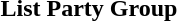<table style="text-align: left;">
<tr>
<th>List</th>
<th>Party</th>
<th>Group</th>
</tr>
<tr style="vertical-align: top;">
<td></td>
<td></td>
<td></td>
</tr>
</table>
